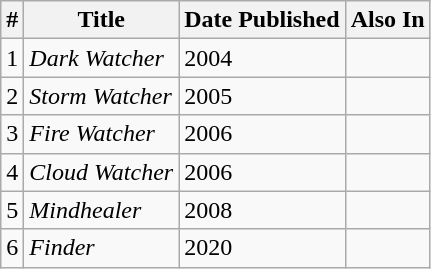<table class="wikitable">
<tr>
<th>#</th>
<th>Title</th>
<th>Date Published</th>
<th>Also In</th>
</tr>
<tr>
<td>1</td>
<td><em>Dark Watcher</em></td>
<td>2004</td>
<td></td>
</tr>
<tr>
<td>2</td>
<td><em>Storm Watcher</em></td>
<td>2005</td>
<td></td>
</tr>
<tr>
<td>3</td>
<td><em>Fire Watcher</em></td>
<td>2006</td>
<td></td>
</tr>
<tr>
<td>4</td>
<td><em>Cloud Watcher</em></td>
<td>2006</td>
<td></td>
</tr>
<tr>
<td>5</td>
<td><em>Mindhealer</em></td>
<td>2008</td>
<td></td>
</tr>
<tr>
<td>6</td>
<td><em>Finder</em></td>
<td>2020</td>
<td></td>
</tr>
</table>
